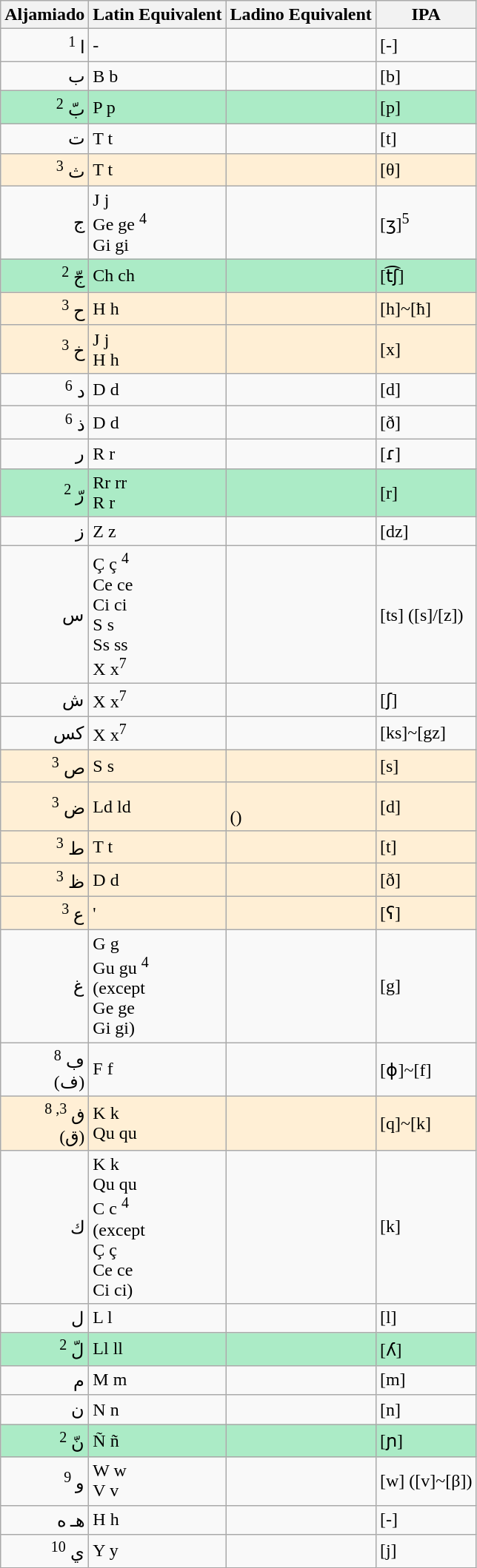<table class="wikitable">
<tr>
<th>Aljamiado</th>
<th>Latin Equivalent</th>
<th>Ladino Equivalent</th>
<th>IPA</th>
</tr>
<tr>
<td dir="rtl">ا <sup>1</sup></td>
<td>-</td>
<td></td>
<td>[-]</td>
</tr>
<tr>
<td dir="rtl">ب</td>
<td>B b</td>
<td><br></td>
<td>[b]</td>
</tr>
<tr bgcolor="#ABEBC6">
<td dir="rtl">بّ <sup>2</sup></td>
<td>P p</td>
<td></td>
<td>[p]</td>
</tr>
<tr>
<td dir="rtl">ت</td>
<td>T t</td>
<td></td>
<td>[t]</td>
</tr>
<tr bgcolor="#FFEFD5">
<td dir="rtl">ث <sup>3</sup></td>
<td>T t</td>
<td></td>
<td>[θ]</td>
</tr>
<tr>
<td dir="rtl">ج</td>
<td>J j<br>Ge ge <sup>4</sup><br>Gi gi</td>
<td><br></td>
<td>[ʒ]<sup>5</sup></td>
</tr>
<tr bgcolor="#ABEBC6">
<td dir="rtl">جّ <sup>2</sup></td>
<td>Ch ch</td>
<td></td>
<td>[t͡ʃ]</td>
</tr>
<tr bgcolor="#FFEFD5">
<td dir="rtl">ح <sup>3</sup></td>
<td>H h</td>
<td></td>
<td>[h]~[ħ]</td>
</tr>
<tr bgcolor="#FFEFD5">
<td dir="rtl">خ <sup>3</sup></td>
<td>J j<br>H h</td>
<td></td>
<td>[x]</td>
</tr>
<tr>
<td dir="rtl">د <sup>6</sup></td>
<td>D d</td>
<td></td>
<td>[d]</td>
</tr>
<tr>
<td dir="rtl">ذ <sup>6</sup></td>
<td>D d</td>
<td></td>
<td>[ð]</td>
</tr>
<tr>
<td dir="rtl">ر</td>
<td>R r</td>
<td></td>
<td>[ɾ]</td>
</tr>
<tr bgcolor="#ABEBC6">
<td dir="rtl">رّ <sup>2</sup></td>
<td>Rr rr<br>R r</td>
<td></td>
<td>[r]</td>
</tr>
<tr>
<td dir="rtl">ز</td>
<td>Z z</td>
<td></td>
<td>[dz]</td>
</tr>
<tr>
<td dir="rtl">س</td>
<td>Ç ç <sup>4</sup><br>Ce ce<br> Ci ci<br>S s<br>Ss ss<br>X x<sup>7</sup></td>
<td></td>
<td>[ts] ([s]/[z])</td>
</tr>
<tr>
<td dir="rtl">ش</td>
<td>X x<sup>7</sup></td>
<td></td>
<td>[ʃ]</td>
</tr>
<tr>
<td dir="rtl">كس</td>
<td>X x<sup>7</sup></td>
<td></td>
<td>[ks]~[gz]</td>
</tr>
<tr bgcolor="#FFEFD5">
<td dir="rtl">ص <sup>3</sup></td>
<td>S s</td>
<td></td>
<td>[s]</td>
</tr>
<tr bgcolor="#FFEFD5">
<td dir="rtl">ض <sup>3</sup></td>
<td>Ld ld</td>
<td><br>()</td>
<td>[d]</td>
</tr>
<tr bgcolor="#FFEFD5">
<td dir="rtl">ط <sup>3</sup></td>
<td>T t</td>
<td></td>
<td>[t]</td>
</tr>
<tr bgcolor="#FFEFD5">
<td dir="rtl">ظ <sup>3</sup></td>
<td>D d</td>
<td></td>
<td>[ð]</td>
</tr>
<tr bgcolor="#FFEFD5">
<td dir="rtl">ع <sup>3</sup></td>
<td>'</td>
<td></td>
<td>[ʕ]</td>
</tr>
<tr>
<td dir="rtl">غ</td>
<td>G g<br>Gu gu <sup>4</sup><br>(except<br>Ge ge<br>Gi gi)</td>
<td></td>
<td>[g]</td>
</tr>
<tr>
<td dir="rtl">ڢ <sup>8</sup><br>(ف)</td>
<td>F f</td>
<td></td>
<td>[ɸ]~[f]</td>
</tr>
<tr bgcolor="#FFEFD5">
<td dir="rtl">ڧ <sup>3, 8</sup><br>(ق)</td>
<td>K k <br>Qu qu</td>
<td></td>
<td>[q]~[k]</td>
</tr>
<tr>
<td dir="rtl">ك</td>
<td>K k <br>Qu qu<br>C c <sup>4</sup><br>(except<br>Ç ç<br>Ce ce<br>Ci ci)</td>
<td></td>
<td>[k]</td>
</tr>
<tr>
<td dir="rtl">ل</td>
<td>L l</td>
<td></td>
<td>[l]</td>
</tr>
<tr bgcolor="#ABEBC6">
<td dir="rtl">لّ <sup>2</sup></td>
<td>Ll ll</td>
<td></td>
<td>[ʎ]</td>
</tr>
<tr>
<td dir="rtl">م</td>
<td>M m</td>
<td></td>
<td>[m]</td>
</tr>
<tr>
<td dir="rtl">ن</td>
<td>N n</td>
<td></td>
<td>[n]</td>
</tr>
<tr bgcolor="#ABEBC6">
<td dir="rtl">نّ <sup>2</sup></td>
<td>Ñ ñ</td>
<td></td>
<td>[ɲ]</td>
</tr>
<tr>
<td dir="rtl">و <sup>9</sup></td>
<td>W w<br>V v</td>
<td></td>
<td>[w] ([v]~[β])</td>
</tr>
<tr>
<td dir="rtl">هـ ه</td>
<td>H h</td>
<td></td>
<td>[-]</td>
</tr>
<tr>
<td dir="rtl">ي <sup>10</sup></td>
<td>Y y</td>
<td></td>
<td>[j]</td>
</tr>
</table>
